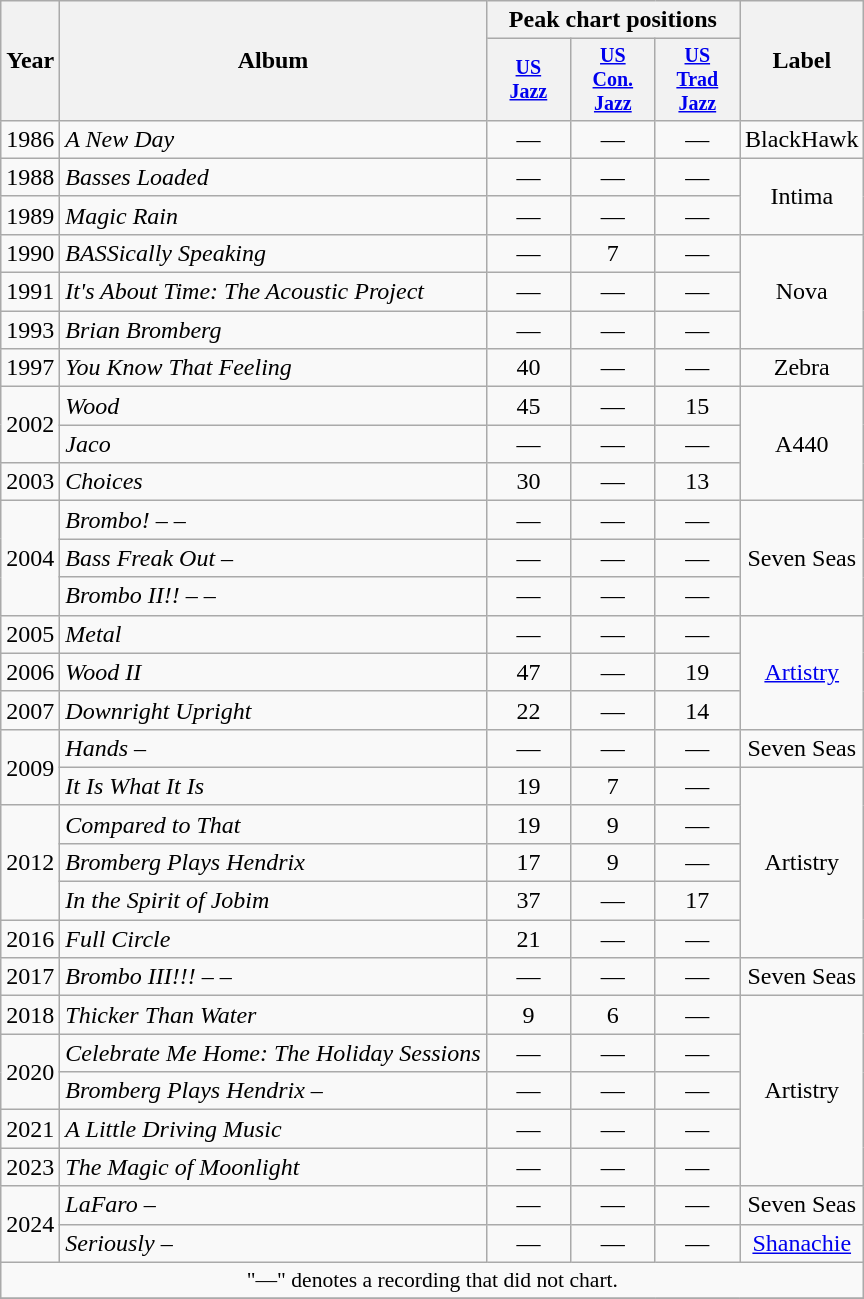<table class="wikitable" style="text-align:center;">
<tr>
<th rowspan="2">Year</th>
<th rowspan="2">Album</th>
<th colspan="3">Peak chart positions</th>
<th rowspan="2">Label</th>
</tr>
<tr style="font-size:smaller;">
<th style="width:50px;"><a href='#'>US<br>Jazz</a><br></th>
<th style="width:50px;"><a href='#'>US<br>Con.<br>Jazz</a><br></th>
<th style="width:50px;"><a href='#'>US<br>Trad<br>Jazz</a><br></th>
</tr>
<tr>
<td>1986</td>
<td align="left"><em>A New Day</em></td>
<td>—</td>
<td>—</td>
<td>—</td>
<td>BlackHawk</td>
</tr>
<tr>
<td>1988</td>
<td align="left"><em>Basses Loaded</em></td>
<td>—</td>
<td>—</td>
<td>—</td>
<td rowspan="2">Intima</td>
</tr>
<tr>
<td>1989</td>
<td align="left"><em>Magic Rain</em></td>
<td>—</td>
<td>—</td>
<td>—</td>
</tr>
<tr>
<td>1990</td>
<td align="left"><em>BASSically Speaking</em></td>
<td>—</td>
<td>7</td>
<td>—</td>
<td rowspan="3">Nova</td>
</tr>
<tr>
<td>1991</td>
<td align="left"><em>It's About Time: The Acoustic Project</em></td>
<td>—</td>
<td>—</td>
<td>—</td>
</tr>
<tr>
<td>1993</td>
<td align="left"><em>Brian Bromberg</em></td>
<td>—</td>
<td>—</td>
<td>—</td>
</tr>
<tr>
<td>1997</td>
<td align="left"><em>You Know That Feeling</em></td>
<td>40</td>
<td>—</td>
<td>—</td>
<td>Zebra</td>
</tr>
<tr>
<td rowspan="2">2002</td>
<td align="left"><em>Wood</em></td>
<td>45</td>
<td>—</td>
<td>15</td>
<td rowspan="3">A440</td>
</tr>
<tr>
<td align="left"><em>Jaco</em></td>
<td>—</td>
<td>—</td>
<td>—</td>
</tr>
<tr>
<td>2003</td>
<td align="left"><em>Choices</em></td>
<td>30</td>
<td>—</td>
<td>13</td>
</tr>
<tr>
<td rowspan="3">2004</td>
<td align="left"><em>Brombo!</em> –  – </td>
<td>—</td>
<td>—</td>
<td>—</td>
<td rowspan="3">Seven Seas</td>
</tr>
<tr>
<td align="left"><em>Bass Freak Out</em> – </td>
<td>—</td>
<td>—</td>
<td>—</td>
</tr>
<tr>
<td align="left"><em>Brombo II!!</em> –  – </td>
<td>—</td>
<td>—</td>
<td>—</td>
</tr>
<tr>
<td>2005</td>
<td align="left"><em>Metal</em></td>
<td>—</td>
<td>—</td>
<td>—</td>
<td rowspan="3"><a href='#'>Artistry</a></td>
</tr>
<tr>
<td>2006</td>
<td align="left"><em>Wood II</em></td>
<td>47</td>
<td>—</td>
<td>19</td>
</tr>
<tr>
<td>2007</td>
<td align="left"><em>Downright Upright</em></td>
<td>22</td>
<td>—</td>
<td>14</td>
</tr>
<tr>
<td rowspan="2">2009</td>
<td align="left"><em>Hands</em> – </td>
<td>—</td>
<td>—</td>
<td>—</td>
<td>Seven Seas</td>
</tr>
<tr>
<td align="left"><em>It Is What It Is</em></td>
<td>19</td>
<td>7</td>
<td>—</td>
<td rowspan="5">Artistry</td>
</tr>
<tr>
<td rowspan="3">2012</td>
<td align="left"><em>Compared to That</em></td>
<td>19</td>
<td>9</td>
<td>—</td>
</tr>
<tr>
<td align="left"><em>Bromberg Plays Hendrix</em></td>
<td>17</td>
<td>9</td>
<td>—</td>
</tr>
<tr>
<td align="left"><em>In the Spirit of Jobim</em></td>
<td>37</td>
<td>—</td>
<td>17</td>
</tr>
<tr>
<td>2016</td>
<td align="left"><em>Full Circle</em></td>
<td>21</td>
<td>—</td>
<td>—</td>
</tr>
<tr>
<td>2017</td>
<td align="left"><em>Brombo III!!!</em> –  – </td>
<td>—</td>
<td>—</td>
<td>—</td>
<td>Seven Seas</td>
</tr>
<tr>
<td>2018</td>
<td align="left"><em>Thicker Than Water</em></td>
<td>9</td>
<td>6</td>
<td>—</td>
<td rowspan="5">Artistry</td>
</tr>
<tr>
<td rowspan="2">2020</td>
<td align="left"><em>Celebrate Me Home: The Holiday Sessions</em></td>
<td>—</td>
<td>—</td>
<td>—</td>
</tr>
<tr>
<td align="left"><em>Bromberg Plays Hendrix</em> – </td>
<td>—</td>
<td>—</td>
<td>—</td>
</tr>
<tr>
<td>2021</td>
<td align="left"><em>A Little Driving Music</em></td>
<td>—</td>
<td>—</td>
<td>—</td>
</tr>
<tr>
<td>2023</td>
<td align="left"><em>The Magic of Moonlight</em></td>
<td>—</td>
<td>—</td>
<td>—</td>
</tr>
<tr>
<td rowspan="2">2024</td>
<td align="left"><em>LaFaro</em> – </td>
<td>—</td>
<td>—</td>
<td>—</td>
<td>Seven Seas</td>
</tr>
<tr>
<td align="left"><em>Seriously</em> – </td>
<td>—</td>
<td>—</td>
<td>—</td>
<td><a href='#'>Shanachie</a></td>
</tr>
<tr>
<td colspan="6" style="font-size:90%">"—" denotes a recording that did not chart.</td>
</tr>
<tr>
</tr>
</table>
